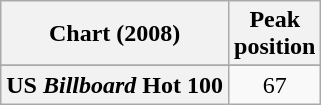<table class="wikitable plainrowheaders" style="text-align:center">
<tr>
<th>Chart (2008)</th>
<th>Peak<br>position</th>
</tr>
<tr>
</tr>
<tr>
<th scope="row">US <em>Billboard</em> Hot 100</th>
<td>67</td>
</tr>
</table>
